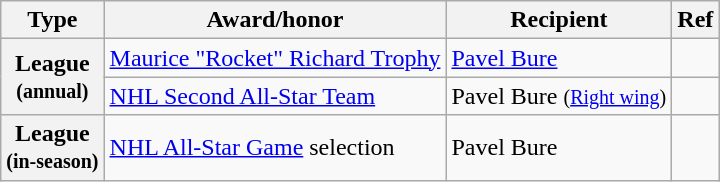<table class="wikitable">
<tr>
<th scope="col">Type</th>
<th scope="col">Award/honor</th>
<th scope="col">Recipient</th>
<th scope="col">Ref</th>
</tr>
<tr>
<th scope="row" rowspan="2">League<br><small>(annual)</small></th>
<td><a href='#'>Maurice "Rocket" Richard Trophy</a></td>
<td><a href='#'>Pavel Bure</a></td>
<td></td>
</tr>
<tr>
<td><a href='#'>NHL Second All-Star Team</a></td>
<td>Pavel Bure <small>(<a href='#'>Right wing</a>)</small></td>
<td></td>
</tr>
<tr>
<th scope="row">League<br><small>(in-season)</small></th>
<td><a href='#'>NHL All-Star Game</a> selection</td>
<td>Pavel Bure</td>
<td></td>
</tr>
</table>
